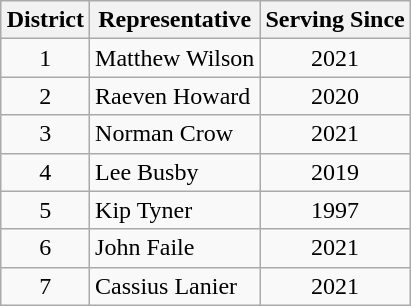<table class="wikitable"  style="margin:1em; float:right;">
<tr>
<th>District</th>
<th>Representative</th>
<th>Serving Since</th>
</tr>
<tr>
<td style="text-align:center">1</td>
<td>Matthew Wilson</td>
<td style="text-align:center">2021</td>
</tr>
<tr>
<td style="text-align:center">2</td>
<td>Raeven Howard</td>
<td style="text-align:center">2020</td>
</tr>
<tr>
<td style="text-align:center">3</td>
<td>Norman Crow</td>
<td style="text-align:center">2021</td>
</tr>
<tr>
<td style="text-align:center">4</td>
<td>Lee Busby</td>
<td style="text-align: center">2019</td>
</tr>
<tr>
<td style="text-align:center">5</td>
<td>Kip Tyner</td>
<td style="text-align:center">1997</td>
</tr>
<tr>
<td style="text-align:center">6</td>
<td>John Faile</td>
<td style="text-align:center">2021</td>
</tr>
<tr>
<td style="text-align:center">7</td>
<td>Cassius Lanier</td>
<td style="text-align:center">2021</td>
</tr>
</table>
